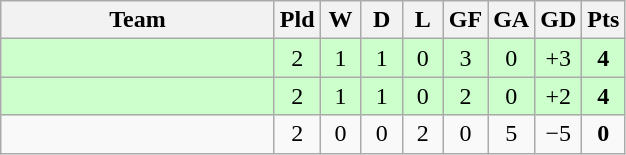<table class="wikitable" style="text-align: center;">
<tr>
<th width="175">Team</th>
<th width="20">Pld</th>
<th width="20">W</th>
<th width="20">D</th>
<th width="20">L</th>
<th width="20">GF</th>
<th width="20">GA</th>
<th width="20">GD</th>
<th width="20">Pts</th>
</tr>
<tr bgcolor=#ccffcc>
<td align=left></td>
<td>2</td>
<td>1</td>
<td>1</td>
<td>0</td>
<td>3</td>
<td>0</td>
<td>+3</td>
<td><strong>4</strong></td>
</tr>
<tr bgcolor=#ccffcc>
<td align=left></td>
<td>2</td>
<td>1</td>
<td>1</td>
<td>0</td>
<td>2</td>
<td>0</td>
<td>+2</td>
<td><strong>4</strong></td>
</tr>
<tr>
<td align=left></td>
<td>2</td>
<td>0</td>
<td>0</td>
<td>2</td>
<td>0</td>
<td>5</td>
<td>−5</td>
<td><strong>0</strong></td>
</tr>
</table>
